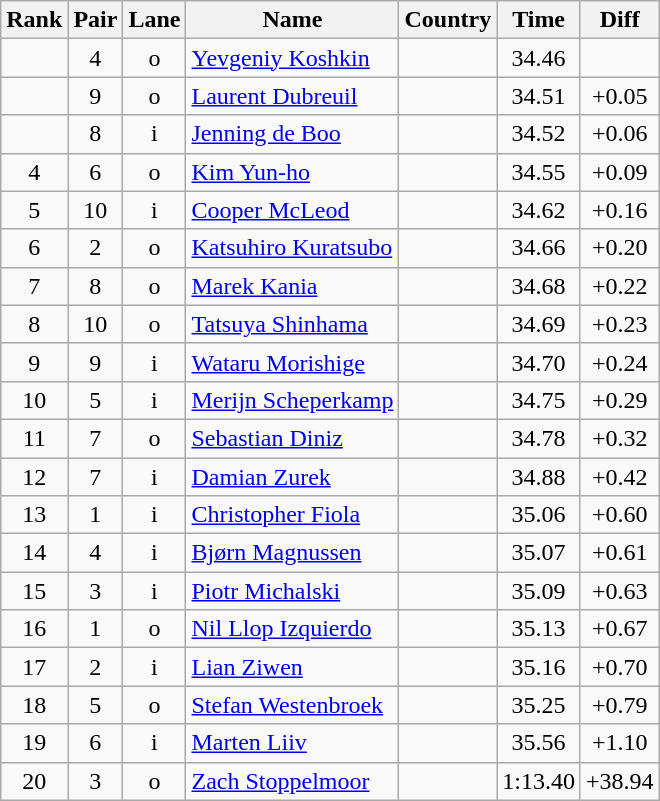<table class="wikitable sortable" style="text-align:center">
<tr>
<th>Rank</th>
<th>Pair</th>
<th>Lane</th>
<th>Name</th>
<th>Country</th>
<th>Time</th>
<th>Diff</th>
</tr>
<tr>
<td></td>
<td>4</td>
<td>o</td>
<td align="left"><a href='#'>Yevgeniy Koshkin</a></td>
<td align="left"></td>
<td>34.46</td>
<td></td>
</tr>
<tr>
<td></td>
<td>9</td>
<td>o</td>
<td align="left"><a href='#'>Laurent Dubreuil</a></td>
<td align="left"></td>
<td>34.51</td>
<td>+0.05</td>
</tr>
<tr>
<td></td>
<td>8</td>
<td>i</td>
<td align="left"><a href='#'>Jenning de Boo</a></td>
<td align="left"></td>
<td>34.52</td>
<td>+0.06</td>
</tr>
<tr>
<td>4</td>
<td>6</td>
<td>o</td>
<td align="left"><a href='#'>Kim Yun-ho</a></td>
<td align="left"></td>
<td>34.55</td>
<td>+0.09</td>
</tr>
<tr>
<td>5</td>
<td>10</td>
<td>i</td>
<td align="left"><a href='#'>Cooper McLeod</a></td>
<td align="left"></td>
<td>34.62</td>
<td>+0.16</td>
</tr>
<tr>
<td>6</td>
<td>2</td>
<td>o</td>
<td align="left"><a href='#'>Katsuhiro Kuratsubo</a></td>
<td align="left"></td>
<td>34.66</td>
<td>+0.20</td>
</tr>
<tr>
<td>7</td>
<td>8</td>
<td>o</td>
<td align="left"><a href='#'>Marek Kania</a></td>
<td align="left"></td>
<td>34.68</td>
<td>+0.22</td>
</tr>
<tr>
<td>8</td>
<td>10</td>
<td>o</td>
<td align="left"><a href='#'>Tatsuya Shinhama</a></td>
<td align="left"></td>
<td>34.69</td>
<td>+0.23</td>
</tr>
<tr>
<td>9</td>
<td>9</td>
<td>i</td>
<td align="left"><a href='#'>Wataru Morishige</a></td>
<td align="left"></td>
<td>34.70</td>
<td>+0.24</td>
</tr>
<tr>
<td>10</td>
<td>5</td>
<td>i</td>
<td align="left"><a href='#'>Merijn Scheperkamp</a></td>
<td align="left"></td>
<td>34.75</td>
<td>+0.29</td>
</tr>
<tr>
<td>11</td>
<td>7</td>
<td>o</td>
<td align="left"><a href='#'>Sebastian Diniz</a></td>
<td align="left"></td>
<td>34.78</td>
<td>+0.32</td>
</tr>
<tr>
<td>12</td>
<td>7</td>
<td>i</td>
<td align="left"><a href='#'>Damian Zurek</a></td>
<td align="left"></td>
<td>34.88</td>
<td>+0.42</td>
</tr>
<tr>
<td>13</td>
<td>1</td>
<td>i</td>
<td align="left"><a href='#'>Christopher Fiola</a></td>
<td align="left"></td>
<td>35.06</td>
<td>+0.60</td>
</tr>
<tr>
<td>14</td>
<td>4</td>
<td>i</td>
<td align="left"><a href='#'>Bjørn Magnussen</a></td>
<td align="left"></td>
<td>35.07</td>
<td>+0.61</td>
</tr>
<tr>
<td>15</td>
<td>3</td>
<td>i</td>
<td align="left"><a href='#'>Piotr Michalski</a></td>
<td align="left"></td>
<td>35.09</td>
<td>+0.63</td>
</tr>
<tr>
<td>16</td>
<td>1</td>
<td>o</td>
<td align="left"><a href='#'>Nil Llop Izquierdo</a></td>
<td align="left"></td>
<td>35.13</td>
<td>+0.67</td>
</tr>
<tr>
<td>17</td>
<td>2</td>
<td>i</td>
<td align="left"><a href='#'>Lian Ziwen</a></td>
<td align="left"></td>
<td>35.16</td>
<td>+0.70</td>
</tr>
<tr>
<td>18</td>
<td>5</td>
<td>o</td>
<td align="left"><a href='#'>Stefan Westenbroek</a></td>
<td align="left"></td>
<td>35.25</td>
<td>+0.79</td>
</tr>
<tr>
<td>19</td>
<td>6</td>
<td>i</td>
<td align="left"><a href='#'>Marten Liiv</a></td>
<td align="left"></td>
<td>35.56</td>
<td>+1.10</td>
</tr>
<tr>
<td>20</td>
<td>3</td>
<td>o</td>
<td align="left"><a href='#'>Zach Stoppelmoor</a></td>
<td align="left"></td>
<td>1:13.40</td>
<td>+38.94</td>
</tr>
</table>
